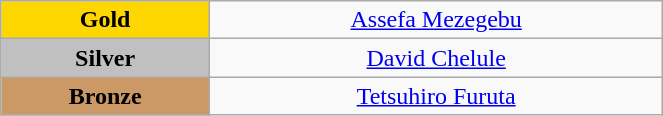<table class="wikitable" style="text-align:center; " width="35%">
<tr>
<td bgcolor="gold"><strong>Gold</strong></td>
<td><a href='#'>Assefa Mezegebu</a><br>  <small><em></em></small></td>
</tr>
<tr>
<td bgcolor="silver"><strong>Silver</strong></td>
<td><a href='#'>David Chelule</a><br>  <small><em></em></small></td>
</tr>
<tr>
<td bgcolor="CC9966"><strong>Bronze</strong></td>
<td><a href='#'>Tetsuhiro Furuta</a><br>  <small><em></em></small></td>
</tr>
</table>
